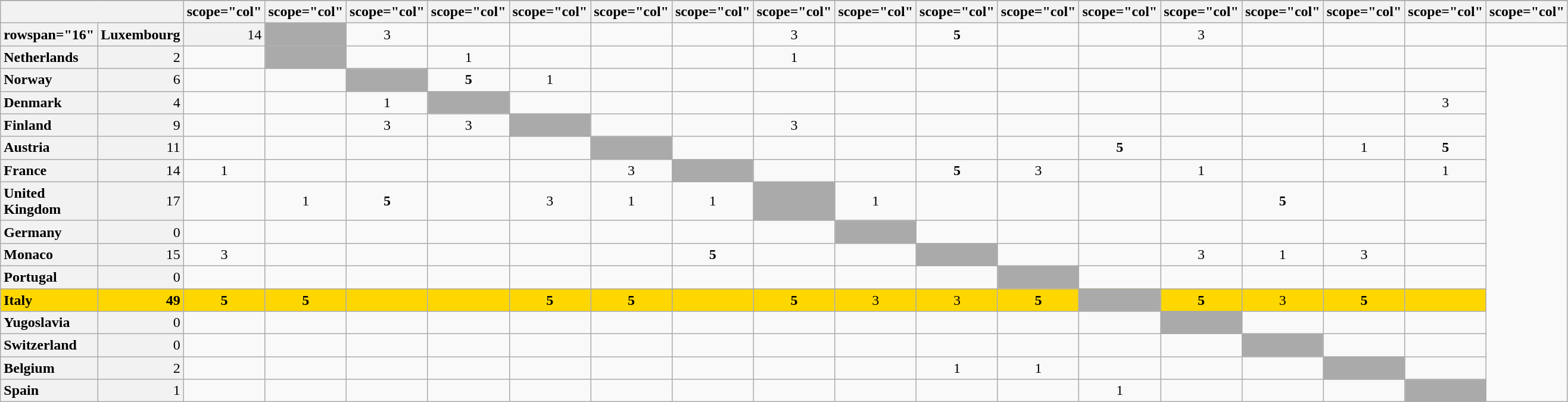<table class="wikitable plainrowheaders" style="text-align:center;">
<tr>
</tr>
<tr>
<th colspan="2"></th>
<th>scope="col" </th>
<th>scope="col" </th>
<th>scope="col" </th>
<th>scope="col" </th>
<th>scope="col" </th>
<th>scope="col" </th>
<th>scope="col" </th>
<th>scope="col" </th>
<th>scope="col" </th>
<th>scope="col" </th>
<th>scope="col" </th>
<th>scope="col" </th>
<th>scope="col" </th>
<th>scope="col" </th>
<th>scope="col" </th>
<th>scope="col" </th>
<th>scope="col" </th>
</tr>
<tr>
<th>rowspan="16" </th>
<th scope="row" style="text-align:left; background:#f2f2f2;">Luxembourg</th>
<td style="text-align:right; background:#f2f2f2;">14</td>
<td style="text-align:left; background:#aaa;"></td>
<td>3</td>
<td></td>
<td></td>
<td></td>
<td></td>
<td>3</td>
<td></td>
<td><strong>5</strong></td>
<td></td>
<td></td>
<td>3</td>
<td></td>
<td></td>
<td></td>
<td></td>
</tr>
<tr>
<th scope="row" style="text-align:left; background:#f2f2f2;">Netherlands</th>
<td style="text-align:right; background:#f2f2f2;">2</td>
<td></td>
<td style="text-align:left; background:#aaa;"></td>
<td></td>
<td>1</td>
<td></td>
<td></td>
<td></td>
<td>1</td>
<td></td>
<td></td>
<td></td>
<td></td>
<td></td>
<td></td>
<td></td>
<td></td>
</tr>
<tr>
<th scope="row" style="text-align:left; background:#f2f2f2;">Norway</th>
<td style="text-align:right; background:#f2f2f2;">6</td>
<td></td>
<td></td>
<td style="text-align:left; background:#aaa;"></td>
<td><strong>5</strong></td>
<td>1</td>
<td></td>
<td></td>
<td></td>
<td></td>
<td></td>
<td></td>
<td></td>
<td></td>
<td></td>
<td></td>
<td></td>
</tr>
<tr>
<th scope="row" style="text-align:left; background:#f2f2f2;">Denmark</th>
<td style="text-align:right; background:#f2f2f2;">4</td>
<td></td>
<td></td>
<td>1</td>
<td style="text-align:left; background:#aaa;"></td>
<td></td>
<td></td>
<td></td>
<td></td>
<td></td>
<td></td>
<td></td>
<td></td>
<td></td>
<td></td>
<td></td>
<td>3</td>
</tr>
<tr>
<th scope="row" style="text-align:left; background:#f2f2f2;">Finland</th>
<td style="text-align:right; background:#f2f2f2;">9</td>
<td></td>
<td></td>
<td>3</td>
<td>3</td>
<td style="text-align:left; background:#aaa;"></td>
<td></td>
<td></td>
<td>3</td>
<td></td>
<td></td>
<td></td>
<td></td>
<td></td>
<td></td>
<td></td>
<td></td>
</tr>
<tr>
<th scope="row" style="text-align:left; background:#f2f2f2;">Austria</th>
<td style="text-align:right; background:#f2f2f2;">11</td>
<td></td>
<td></td>
<td></td>
<td></td>
<td></td>
<td style="text-align:left; background:#aaa;"></td>
<td></td>
<td></td>
<td></td>
<td></td>
<td></td>
<td><strong>5</strong></td>
<td></td>
<td></td>
<td>1</td>
<td><strong>5</strong></td>
</tr>
<tr>
<th scope="row" style="text-align:left; background:#f2f2f2;">France</th>
<td style="text-align:right; background:#f2f2f2;">14</td>
<td>1</td>
<td></td>
<td></td>
<td></td>
<td></td>
<td>3</td>
<td style="text-align:left; background:#aaa;"></td>
<td></td>
<td></td>
<td><strong>5</strong></td>
<td>3</td>
<td></td>
<td>1</td>
<td></td>
<td></td>
<td>1</td>
</tr>
<tr>
<th scope="row" style="text-align:left; background:#f2f2f2;">United Kingdom</th>
<td style="text-align:right; background:#f2f2f2;">17</td>
<td></td>
<td>1</td>
<td><strong>5</strong></td>
<td></td>
<td>3</td>
<td>1</td>
<td>1</td>
<td style="text-align:left; background:#aaa;"></td>
<td>1</td>
<td></td>
<td></td>
<td></td>
<td></td>
<td><strong>5</strong></td>
<td></td>
<td></td>
</tr>
<tr>
<th scope="row" style="text-align:left; background:#f2f2f2;">Germany</th>
<td style="text-align:right; background:#f2f2f2;">0</td>
<td></td>
<td></td>
<td></td>
<td></td>
<td></td>
<td></td>
<td></td>
<td></td>
<td style="text-align:left; background:#aaa;"></td>
<td></td>
<td></td>
<td></td>
<td></td>
<td></td>
<td></td>
<td></td>
</tr>
<tr>
<th scope="row" style="text-align:left; background:#f2f2f2;">Monaco</th>
<td style="text-align:right; background:#f2f2f2;">15</td>
<td>3</td>
<td></td>
<td></td>
<td></td>
<td></td>
<td></td>
<td><strong>5</strong></td>
<td></td>
<td></td>
<td style="text-align:left; background:#aaa;"></td>
<td></td>
<td></td>
<td>3</td>
<td>1</td>
<td>3</td>
<td></td>
</tr>
<tr>
<th scope="row" style="text-align:left; background:#f2f2f2;">Portugal</th>
<td style="text-align:right; background:#f2f2f2;">0</td>
<td></td>
<td></td>
<td></td>
<td></td>
<td></td>
<td></td>
<td></td>
<td></td>
<td></td>
<td></td>
<td style="text-align:left; background:#aaa;"></td>
<td></td>
<td></td>
<td></td>
<td></td>
<td></td>
</tr>
<tr style="background:gold;">
<th scope="row" style="text-align:left; font-weight:bold; background:gold;">Italy</th>
<td style="text-align:right; font-weight:bold;">49</td>
<td><strong>5</strong></td>
<td><strong>5</strong></td>
<td></td>
<td></td>
<td><strong>5</strong></td>
<td><strong>5</strong></td>
<td></td>
<td><strong>5</strong></td>
<td>3</td>
<td>3</td>
<td><strong>5</strong></td>
<td style="text-align:left; background:#aaa;"></td>
<td><strong>5</strong></td>
<td>3</td>
<td><strong>5</strong></td>
<td></td>
</tr>
<tr>
<th scope="row" style="text-align:left; background:#f2f2f2;">Yugoslavia</th>
<td style="text-align:right; background:#f2f2f2;">0</td>
<td></td>
<td></td>
<td></td>
<td></td>
<td></td>
<td></td>
<td></td>
<td></td>
<td></td>
<td></td>
<td></td>
<td></td>
<td style="text-align:left; background:#aaa;"></td>
<td></td>
<td></td>
<td></td>
</tr>
<tr>
<th scope="row" style="text-align:left; background:#f2f2f2;">Switzerland</th>
<td style="text-align:right; background:#f2f2f2;">0</td>
<td></td>
<td></td>
<td></td>
<td></td>
<td></td>
<td></td>
<td></td>
<td></td>
<td></td>
<td></td>
<td></td>
<td></td>
<td></td>
<td style="text-align:left; background:#aaa;"></td>
<td></td>
<td></td>
</tr>
<tr>
<th scope="row" style="text-align:left; background:#f2f2f2;">Belgium</th>
<td style="text-align:right; background:#f2f2f2;">2</td>
<td></td>
<td></td>
<td></td>
<td></td>
<td></td>
<td></td>
<td></td>
<td></td>
<td></td>
<td>1</td>
<td>1</td>
<td></td>
<td></td>
<td></td>
<td style="text-align:left; background:#aaa;"></td>
<td></td>
</tr>
<tr>
<th scope="row" style="text-align:left; background:#f2f2f2;">Spain</th>
<td style="text-align:right; background:#f2f2f2;">1</td>
<td></td>
<td></td>
<td></td>
<td></td>
<td></td>
<td></td>
<td></td>
<td></td>
<td></td>
<td></td>
<td></td>
<td>1</td>
<td></td>
<td></td>
<td></td>
<td style="text-align:left; background:#aaa;"></td>
</tr>
</table>
